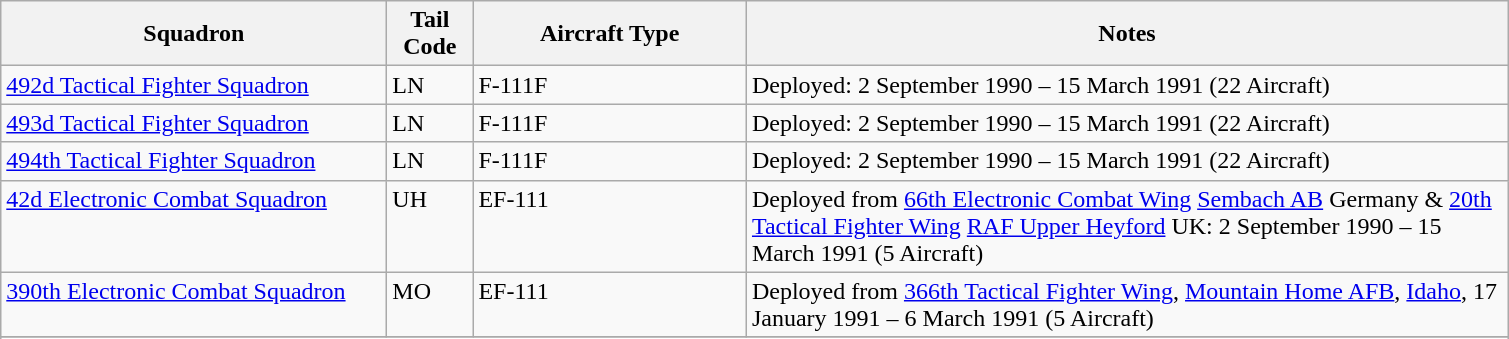<table class="wikitable">
<tr>
<th scope="col" width="250">Squadron</th>
<th scope="col" width="50">Tail Code</th>
<th scope="col" width="175">Aircraft Type</th>
<th scope="col" width="500">Notes</th>
</tr>
<tr valign="top">
<td><a href='#'>492d Tactical Fighter Squadron</a></td>
<td>LN</td>
<td>F-111F</td>
<td>Deployed: 2 September 1990 – 15 March 1991 (22 Aircraft)</td>
</tr>
<tr valign="top">
<td><a href='#'>493d Tactical Fighter Squadron</a></td>
<td>LN</td>
<td>F-111F</td>
<td>Deployed: 2 September 1990 – 15 March 1991 (22 Aircraft)</td>
</tr>
<tr valign="top">
<td><a href='#'>494th Tactical Fighter Squadron</a></td>
<td>LN</td>
<td>F-111F</td>
<td>Deployed: 2 September 1990 – 15 March 1991 (22 Aircraft)</td>
</tr>
<tr valign="top">
<td><a href='#'>42d Electronic Combat Squadron</a></td>
<td>UH</td>
<td>EF-111</td>
<td>Deployed from <a href='#'>66th Electronic Combat Wing</a> <a href='#'>Sembach AB</a> Germany & <a href='#'>20th Tactical Fighter Wing</a> <a href='#'>RAF Upper Heyford</a> UK: 2 September 1990 – 15 March 1991 (5 Aircraft)</td>
</tr>
<tr valign="top">
<td><a href='#'>390th Electronic Combat Squadron</a></td>
<td>MO</td>
<td>EF-111</td>
<td>Deployed from <a href='#'>366th Tactical Fighter Wing</a>, <a href='#'>Mountain Home AFB</a>, <a href='#'>Idaho</a>, 17 January 1991 – 6 March 1991 (5 Aircraft)</td>
</tr>
<tr>
</tr>
<tr>
</tr>
</table>
